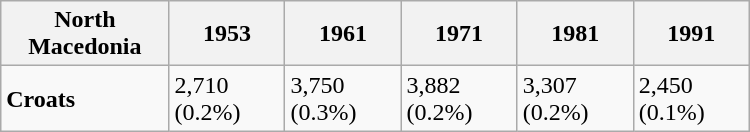<table class="wikitable" style="margin-left: auto; margin-right: auto; border: none; width: 500px">
<tr>
<th scope="col">North Macedonia</th>
<th scope="col">1953</th>
<th scope="col">1961</th>
<th scope="col">1971</th>
<th scope="col">1981</th>
<th scope="col">1991</th>
</tr>
<tr>
<td><strong>Croats</strong></td>
<td>2,710 (0.2%)</td>
<td>3,750 (0.3%)</td>
<td>3,882 (0.2%)</td>
<td>3,307 (0.2%)</td>
<td>2,450 (0.1%)</td>
</tr>
</table>
